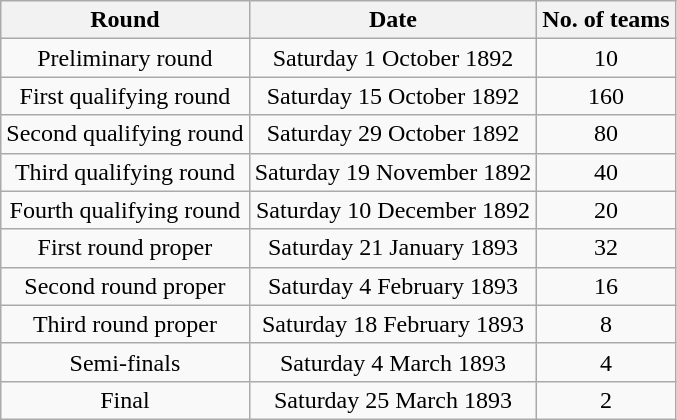<table class="wikitable" style="text-align: center">
<tr>
<th>Round</th>
<th>Date</th>
<th>No. of teams</th>
</tr>
<tr>
<td>Preliminary round</td>
<td>Saturday 1 October 1892</td>
<td>10</td>
</tr>
<tr>
<td>First qualifying round</td>
<td>Saturday 15 October 1892</td>
<td>160</td>
</tr>
<tr>
<td>Second qualifying round</td>
<td>Saturday 29 October 1892</td>
<td>80</td>
</tr>
<tr>
<td>Third qualifying round</td>
<td>Saturday 19 November 1892</td>
<td>40</td>
</tr>
<tr>
<td>Fourth qualifying round</td>
<td>Saturday 10 December 1892</td>
<td>20</td>
</tr>
<tr>
<td>First round proper</td>
<td>Saturday 21 January 1893</td>
<td>32</td>
</tr>
<tr>
<td>Second round proper</td>
<td>Saturday 4 February 1893</td>
<td>16</td>
</tr>
<tr>
<td>Third round proper</td>
<td>Saturday 18 February 1893</td>
<td>8</td>
</tr>
<tr>
<td>Semi-finals</td>
<td>Saturday 4 March 1893</td>
<td>4</td>
</tr>
<tr>
<td>Final</td>
<td>Saturday 25 March 1893</td>
<td>2</td>
</tr>
</table>
